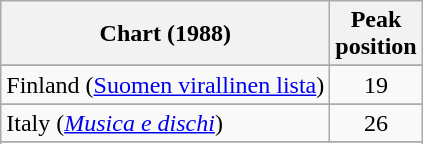<table class="wikitable sortable">
<tr>
<th>Chart (1988)</th>
<th>Peak<br>position</th>
</tr>
<tr>
</tr>
<tr>
</tr>
<tr>
<td>Finland (<a href='#'>Suomen virallinen lista</a>)</td>
<td align="center">19</td>
</tr>
<tr>
</tr>
<tr>
<td>Italy (<em><a href='#'>Musica e dischi</a></em>)</td>
<td align="center">26</td>
</tr>
<tr>
</tr>
<tr>
</tr>
<tr>
</tr>
<tr>
</tr>
<tr>
</tr>
<tr>
</tr>
<tr>
</tr>
</table>
